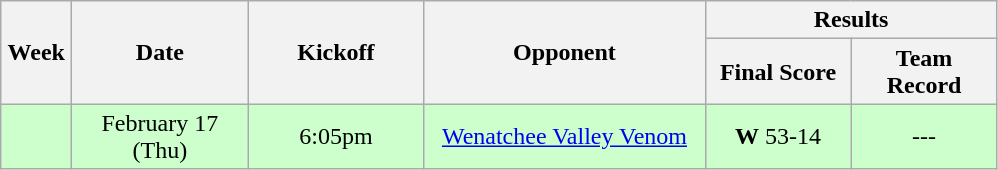<table class="wikitable">
<tr>
<th rowspan="2" width="40">Week</th>
<th rowspan="2" width="110">Date</th>
<th rowspan="2" width="110">Kickoff</th>
<th rowspan="2" width="180">Opponent</th>
<th colspan="2" width="180">Results</th>
</tr>
<tr>
<th width="90">Final Score</th>
<th width="90">Team Record</th>
</tr>
<tr align="center" bgcolor="#CCFFCC">
<td align="center"></td>
<td align="center">February 17 (Thu)</td>
<td align="center">6:05pm</td>
<td align="center"><a href='#'>Wenatchee Valley Venom</a></td>
<td align="center"><strong>W</strong> 53-14</td>
<td align="center">---</td>
</tr>
</table>
